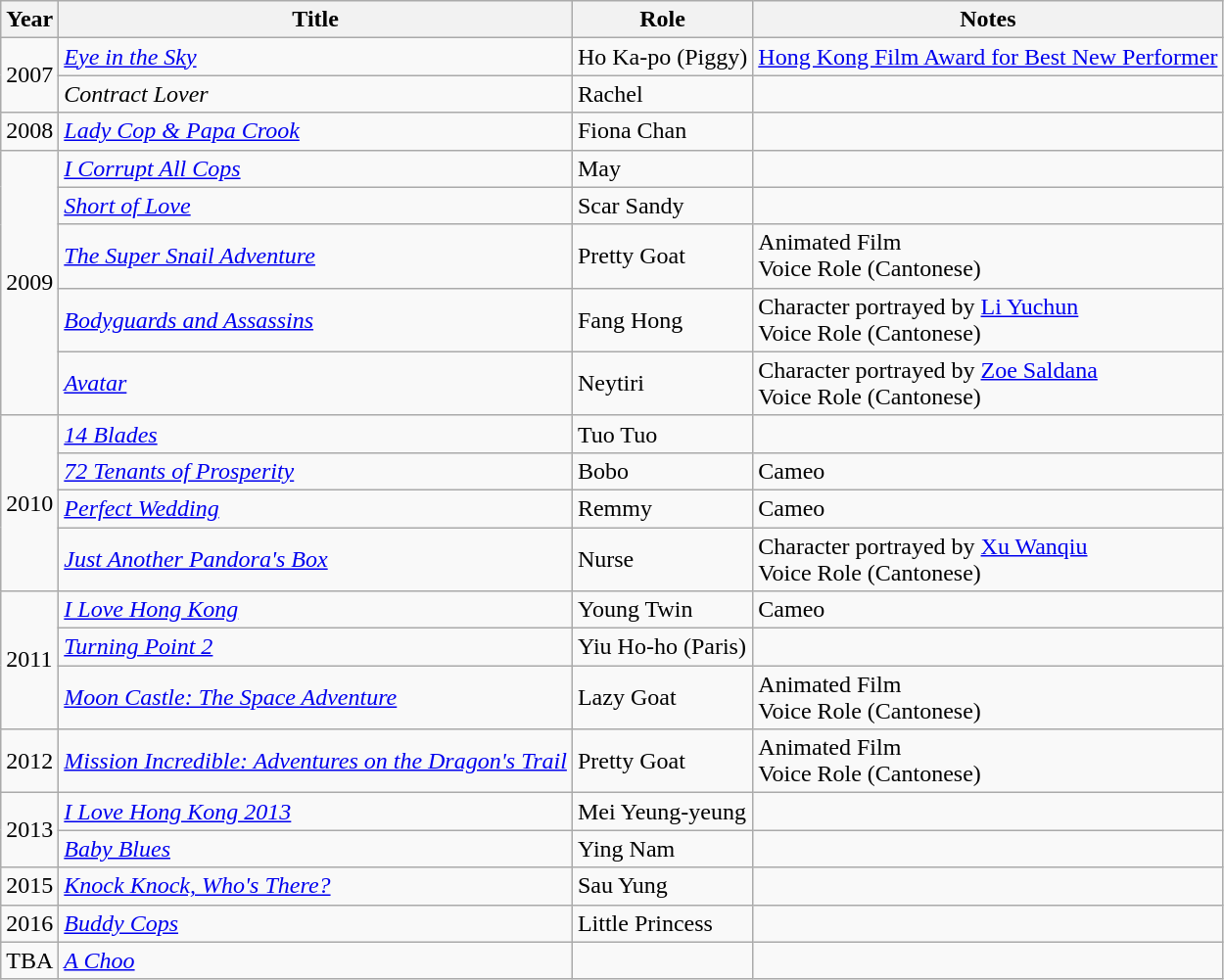<table class="wikitable sortable">
<tr>
<th>Year</th>
<th>Title</th>
<th>Role</th>
<th>Notes</th>
</tr>
<tr>
<td rowspan=2>2007</td>
<td><em><a href='#'>Eye in the Sky</a></em></td>
<td>Ho Ka-po (Piggy)</td>
<td><a href='#'>Hong Kong Film Award for Best New Performer</a></td>
</tr>
<tr>
<td><em>Contract Lover</em></td>
<td>Rachel</td>
<td></td>
</tr>
<tr>
<td>2008</td>
<td><em><a href='#'>Lady Cop & Papa Crook</a></em></td>
<td>Fiona Chan</td>
<td></td>
</tr>
<tr>
<td rowspan=5>2009</td>
<td><em><a href='#'>I Corrupt All Cops</a></em></td>
<td>May</td>
<td></td>
</tr>
<tr>
<td><em><a href='#'>Short of Love</a></em></td>
<td>Scar Sandy</td>
<td></td>
</tr>
<tr>
<td><em><a href='#'>The Super Snail Adventure</a></em></td>
<td>Pretty Goat</td>
<td>Animated Film<br> Voice Role (Cantonese)</td>
</tr>
<tr>
<td><em><a href='#'>Bodyguards and Assassins</a></em></td>
<td>Fang Hong</td>
<td>Character portrayed by <a href='#'>Li Yuchun</a><br> Voice Role (Cantonese)</td>
</tr>
<tr>
<td><em><a href='#'>Avatar</a></em></td>
<td>Neytiri</td>
<td>Character portrayed by <a href='#'>Zoe Saldana</a><br> Voice Role (Cantonese)</td>
</tr>
<tr>
<td rowspan=4>2010</td>
<td><em><a href='#'>14 Blades</a></em></td>
<td>Tuo Tuo</td>
<td></td>
</tr>
<tr>
<td><em><a href='#'>72 Tenants of Prosperity</a></em></td>
<td>Bobo</td>
<td>Cameo</td>
</tr>
<tr>
<td><em><a href='#'>Perfect Wedding</a></em></td>
<td>Remmy</td>
<td>Cameo</td>
</tr>
<tr>
<td><em><a href='#'>Just Another Pandora's Box</a></em></td>
<td>Nurse</td>
<td>Character portrayed by <a href='#'>Xu Wanqiu</a><br> Voice Role (Cantonese)</td>
</tr>
<tr>
<td rowspan=3>2011</td>
<td><em><a href='#'>I Love Hong Kong</a></em></td>
<td>Young Twin</td>
<td>Cameo</td>
</tr>
<tr>
<td><em><a href='#'>Turning Point 2</a></em></td>
<td>Yiu Ho-ho (Paris)</td>
<td></td>
</tr>
<tr>
<td><em><a href='#'>Moon Castle: The Space Adventure</a></em></td>
<td>Lazy Goat</td>
<td>Animated Film<br> Voice Role (Cantonese)</td>
</tr>
<tr>
<td>2012</td>
<td><em><a href='#'>Mission Incredible: Adventures on the Dragon's Trail</a></em></td>
<td>Pretty Goat</td>
<td>Animated Film<br> Voice Role (Cantonese)</td>
</tr>
<tr>
<td rowspan=2>2013</td>
<td><em><a href='#'>I Love Hong Kong 2013</a></em></td>
<td>Mei Yeung-yeung</td>
<td></td>
</tr>
<tr>
<td><em><a href='#'>Baby Blues</a></em></td>
<td>Ying Nam</td>
<td></td>
</tr>
<tr>
<td>2015</td>
<td><em><a href='#'>Knock Knock, Who's There?</a></em></td>
<td>Sau Yung</td>
<td></td>
</tr>
<tr>
<td>2016</td>
<td><em><a href='#'>Buddy Cops</a></em></td>
<td>Little Princess</td>
<td></td>
</tr>
<tr>
<td>TBA</td>
<td><em><a href='#'>A Choo</a></em></td>
<td></td>
<td></td>
</tr>
</table>
